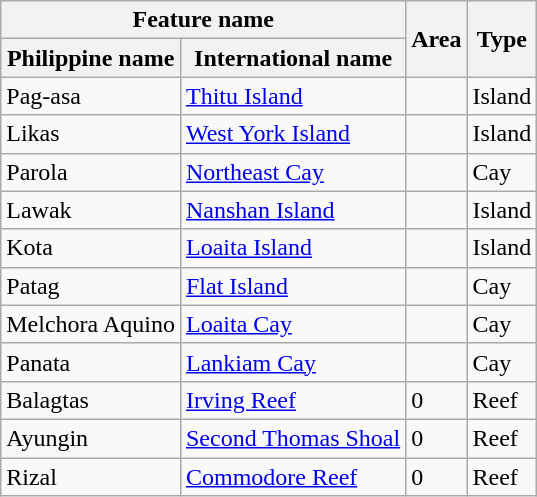<table class="wikitable sortable">
<tr>
<th colspan="2">Feature name</th>
<th rowspan="2">Area</th>
<th rowspan="2">Type</th>
</tr>
<tr>
<th>Philippine name</th>
<th>International name</th>
</tr>
<tr>
<td>Pag-asa</td>
<td><a href='#'>Thitu Island</a></td>
<td></td>
<td>Island</td>
</tr>
<tr>
<td>Likas</td>
<td><a href='#'>West York Island</a></td>
<td></td>
<td>Island</td>
</tr>
<tr>
<td>Parola</td>
<td><a href='#'>Northeast Cay</a></td>
<td></td>
<td>Cay</td>
</tr>
<tr>
<td>Lawak</td>
<td><a href='#'>Nanshan Island</a></td>
<td></td>
<td>Island</td>
</tr>
<tr>
<td>Kota</td>
<td><a href='#'>Loaita Island</a></td>
<td></td>
<td>Island</td>
</tr>
<tr>
<td>Patag</td>
<td><a href='#'>Flat Island</a></td>
<td></td>
<td>Cay</td>
</tr>
<tr>
<td>Melchora Aquino</td>
<td><a href='#'>Loaita Cay</a></td>
<td></td>
<td>Cay</td>
</tr>
<tr>
<td>Panata</td>
<td><a href='#'>Lankiam Cay</a></td>
<td></td>
<td>Cay</td>
</tr>
<tr>
<td>Balagtas</td>
<td><a href='#'>Irving Reef</a></td>
<td>0</td>
<td>Reef</td>
</tr>
<tr>
<td>Ayungin</td>
<td><a href='#'>Second Thomas Shoal</a></td>
<td>0</td>
<td>Reef</td>
</tr>
<tr>
<td>Rizal</td>
<td><a href='#'>Commodore Reef</a></td>
<td>0</td>
<td>Reef</td>
</tr>
</table>
